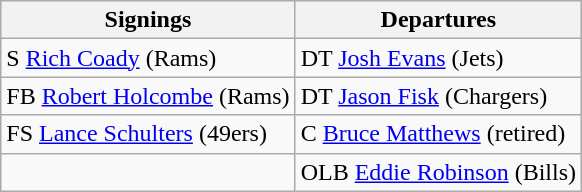<table class="wikitable">
<tr>
<th>Signings</th>
<th>Departures</th>
</tr>
<tr>
<td>S <a href='#'>Rich Coady</a> (Rams)</td>
<td>DT <a href='#'>Josh Evans</a> (Jets)</td>
</tr>
<tr>
<td>FB <a href='#'>Robert Holcombe</a> (Rams)</td>
<td>DT <a href='#'>Jason Fisk</a> (Chargers)</td>
</tr>
<tr>
<td>FS <a href='#'>Lance Schulters</a> (49ers)</td>
<td>C <a href='#'>Bruce Matthews</a> (retired)</td>
</tr>
<tr>
<td></td>
<td>OLB <a href='#'>Eddie Robinson</a> (Bills)</td>
</tr>
</table>
